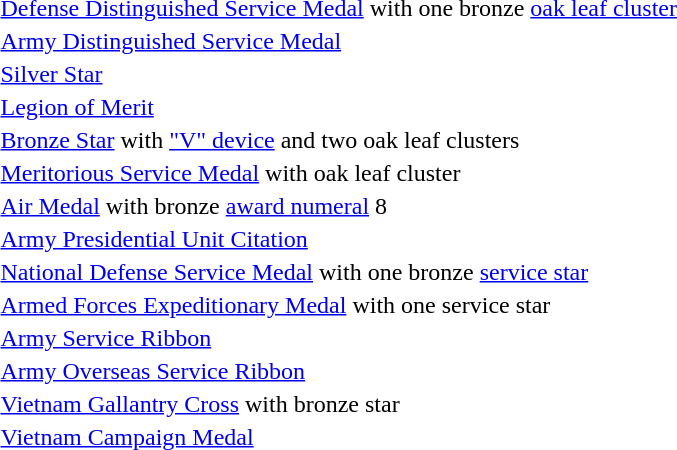<table>
<tr>
<td></td>
<td><a href='#'>Defense Distinguished Service Medal</a> with one bronze <a href='#'>oak leaf cluster</a></td>
</tr>
<tr>
<td></td>
<td><a href='#'>Army Distinguished Service Medal</a></td>
</tr>
<tr>
<td></td>
<td><a href='#'>Silver Star</a></td>
</tr>
<tr>
<td></td>
<td><a href='#'>Legion of Merit</a></td>
</tr>
<tr>
<td><span></span><span></span><span></span></td>
<td><a href='#'>Bronze Star</a> with <a href='#'>"V" device</a> and two oak leaf clusters</td>
</tr>
<tr>
<td></td>
<td><a href='#'>Meritorious Service Medal</a> with oak leaf cluster</td>
</tr>
<tr>
<td><span></span></td>
<td><a href='#'>Air Medal</a> with bronze <a href='#'>award numeral</a> 8</td>
</tr>
<tr>
<td></td>
<td><a href='#'>Army Presidential Unit Citation</a></td>
</tr>
<tr>
<td></td>
<td><a href='#'>National Defense Service Medal</a> with one bronze <a href='#'>service star</a></td>
</tr>
<tr>
<td><span></span><span></span></td>
<td><a href='#'>Armed Forces Expeditionary Medal</a> with one service star</td>
</tr>
<tr>
<td></td>
<td><a href='#'>Army Service Ribbon</a></td>
</tr>
<tr>
<td></td>
<td><a href='#'>Army Overseas Service Ribbon</a></td>
</tr>
<tr>
<td><span></span></td>
<td><a href='#'>Vietnam Gallantry Cross</a> with bronze star</td>
</tr>
<tr>
<td></td>
<td><a href='#'>Vietnam Campaign Medal</a></td>
</tr>
</table>
